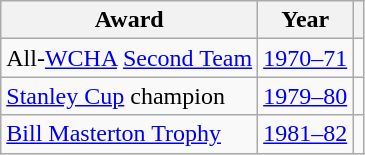<table class="wikitable">
<tr>
<th>Award</th>
<th>Year</th>
<th></th>
</tr>
<tr>
<td>All-<a href='#'>WCHA</a> <a href='#'>Second Team</a></td>
<td><a href='#'>1970–71</a></td>
<td></td>
</tr>
<tr>
<td><a href='#'>Stanley Cup</a> champion</td>
<td><a href='#'>1979–80</a></td>
<td></td>
</tr>
<tr>
<td><a href='#'>Bill Masterton Trophy</a></td>
<td><a href='#'>1981–82</a></td>
<td></td>
</tr>
</table>
